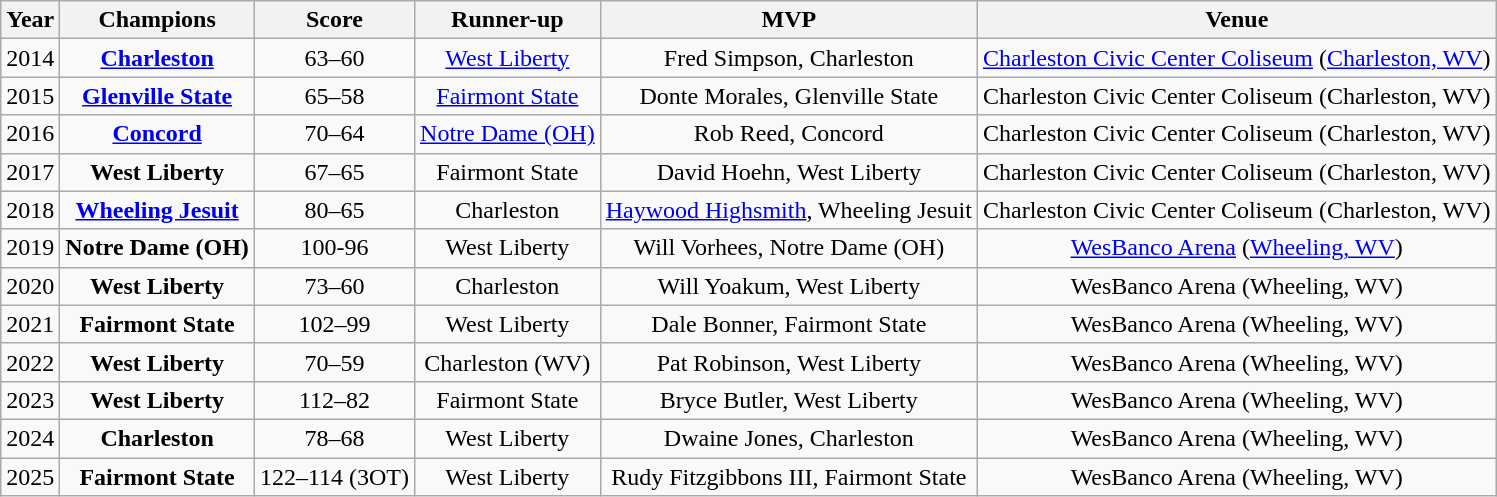<table class="wikitable sortable">
<tr>
<th>Year</th>
<th>Champions</th>
<th>Score</th>
<th>Runner-up</th>
<th>MVP</th>
<th>Venue</th>
</tr>
<tr align=center>
<td>2014</td>
<td><strong><a href='#'>Charleston</a></strong></td>
<td>63–60</td>
<td><a href='#'>West Liberty</a></td>
<td>Fred Simpson, Charleston</td>
<td><a href='#'>Charleston Civic Center Coliseum</a> (<a href='#'>Charleston, WV</a>)</td>
</tr>
<tr align=center>
<td>2015</td>
<td><strong><a href='#'>Glenville State</a></strong></td>
<td>65–58</td>
<td><a href='#'>Fairmont State</a></td>
<td>Donte Morales, Glenville State</td>
<td>Charleston Civic Center Coliseum (Charleston, WV)</td>
</tr>
<tr align=center>
<td>2016</td>
<td><strong><a href='#'>Concord</a></strong></td>
<td>70–64</td>
<td><a href='#'>Notre Dame (OH)</a></td>
<td>Rob Reed, Concord</td>
<td>Charleston Civic Center Coliseum (Charleston, WV)</td>
</tr>
<tr align=center>
<td>2017</td>
<td><strong>West Liberty</strong></td>
<td>67–65</td>
<td>Fairmont State</td>
<td>David Hoehn, West Liberty</td>
<td>Charleston Civic Center Coliseum (Charleston, WV)</td>
</tr>
<tr align=center>
<td>2018</td>
<td><strong><a href='#'>Wheeling Jesuit</a></strong></td>
<td>80–65</td>
<td>Charleston</td>
<td><a href='#'>Haywood Highsmith</a>, Wheeling Jesuit</td>
<td>Charleston Civic Center Coliseum (Charleston, WV)</td>
</tr>
<tr align=center>
<td>2019</td>
<td><strong>Notre Dame (OH)</strong></td>
<td>100-96</td>
<td>West Liberty</td>
<td>Will Vorhees, Notre Dame (OH)</td>
<td><a href='#'>WesBanco Arena</a> (<a href='#'>Wheeling, WV</a>)</td>
</tr>
<tr align=center>
<td>2020</td>
<td><strong>West Liberty</strong></td>
<td>73–60</td>
<td>Charleston</td>
<td>Will Yoakum, West Liberty</td>
<td>WesBanco Arena (Wheeling, WV)</td>
</tr>
<tr align=center>
<td>2021</td>
<td><strong>Fairmont State</strong></td>
<td>102–99</td>
<td>West Liberty</td>
<td>Dale Bonner, Fairmont State</td>
<td>WesBanco Arena (Wheeling, WV)</td>
</tr>
<tr align=center>
<td>2022</td>
<td><strong>West Liberty</strong></td>
<td>70–59</td>
<td>Charleston (WV)</td>
<td>Pat Robinson, West Liberty</td>
<td>WesBanco Arena (Wheeling, WV)</td>
</tr>
<tr align=center>
<td>2023</td>
<td><strong>West Liberty</strong></td>
<td>112–82</td>
<td>Fairmont State</td>
<td>Bryce Butler, West Liberty</td>
<td>WesBanco Arena (Wheeling, WV)</td>
</tr>
<tr align=center>
<td>2024</td>
<td><strong>Charleston</strong></td>
<td>78–68</td>
<td>West Liberty</td>
<td>Dwaine Jones, Charleston</td>
<td>WesBanco Arena (Wheeling, WV)</td>
</tr>
<tr align=center>
<td>2025</td>
<td><strong>Fairmont State</strong></td>
<td>122–114 (3OT)</td>
<td>West Liberty</td>
<td>Rudy Fitzgibbons III, Fairmont State</td>
<td>WesBanco Arena (Wheeling, WV)</td>
</tr>
</table>
